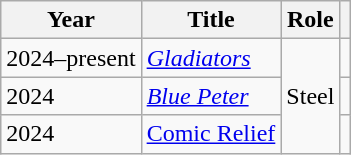<table class="wikitable sortable">
<tr>
<th>Year</th>
<th>Title</th>
<th>Role</th>
<th class="unsortable"></th>
</tr>
<tr>
<td>2024–present</td>
<td><em><a href='#'>Gladiators</a></em></td>
<td rowspan="3">Steel</td>
<td align="center"></td>
</tr>
<tr>
<td>2024</td>
<td><em><a href='#'>Blue Peter</a></em></td>
<td align="center"></td>
</tr>
<tr>
<td>2024</td>
<td><a href='#'>Comic Relief</a></td>
<td align="center"></td>
</tr>
</table>
